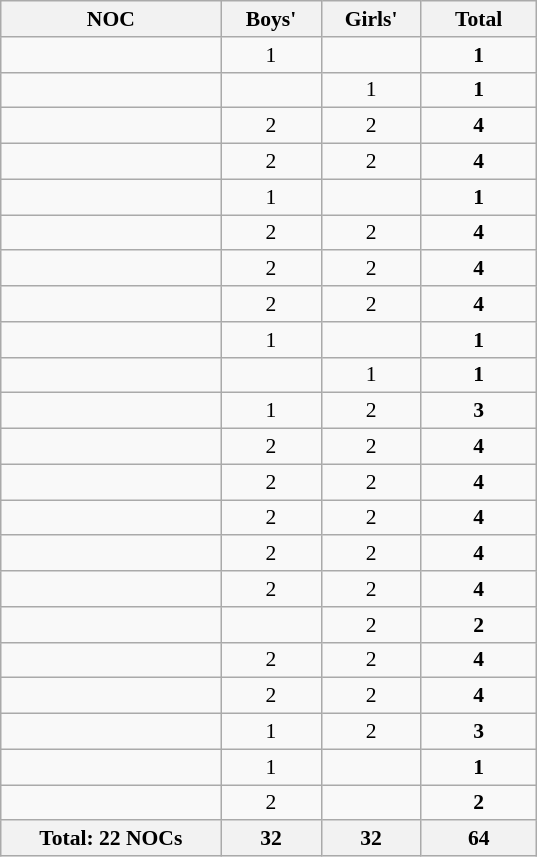<table class="wikitable" style="text-align:center; font-size:90%">
<tr>
<th width=140 align="left">NOC</th>
<th width=60>Boys'</th>
<th width=60>Girls'</th>
<th width=70>Total</th>
</tr>
<tr>
<td align=left></td>
<td>1</td>
<td></td>
<td><strong>1</strong></td>
</tr>
<tr>
<td align=left></td>
<td></td>
<td>1</td>
<td><strong>1</strong></td>
</tr>
<tr>
<td align=left></td>
<td>2</td>
<td>2</td>
<td><strong>4</strong></td>
</tr>
<tr>
<td align=left></td>
<td>2</td>
<td>2</td>
<td><strong>4</strong></td>
</tr>
<tr>
<td align=left></td>
<td>1</td>
<td></td>
<td><strong>1</strong></td>
</tr>
<tr>
<td align=left></td>
<td>2</td>
<td>2</td>
<td><strong>4</strong></td>
</tr>
<tr>
<td align=left></td>
<td>2</td>
<td>2</td>
<td><strong>4</strong></td>
</tr>
<tr>
<td align=left></td>
<td>2</td>
<td>2</td>
<td><strong>4</strong></td>
</tr>
<tr>
<td align=left></td>
<td>1</td>
<td></td>
<td><strong>1</strong></td>
</tr>
<tr>
<td align=left></td>
<td></td>
<td>1</td>
<td><strong>1</strong></td>
</tr>
<tr>
<td align=left></td>
<td>1</td>
<td>2</td>
<td><strong>3</strong></td>
</tr>
<tr>
<td align=left></td>
<td>2</td>
<td>2</td>
<td><strong>4</strong></td>
</tr>
<tr>
<td align=left></td>
<td>2</td>
<td>2</td>
<td><strong>4</strong></td>
</tr>
<tr>
<td align=left></td>
<td>2</td>
<td>2</td>
<td><strong>4</strong></td>
</tr>
<tr>
<td align=left></td>
<td>2</td>
<td>2</td>
<td><strong>4</strong></td>
</tr>
<tr>
<td align=left></td>
<td>2</td>
<td>2</td>
<td><strong>4</strong></td>
</tr>
<tr>
<td align=left></td>
<td></td>
<td>2</td>
<td><strong>2</strong></td>
</tr>
<tr>
<td align=left></td>
<td>2</td>
<td>2</td>
<td><strong>4</strong></td>
</tr>
<tr>
<td align=left></td>
<td>2</td>
<td>2</td>
<td><strong>4</strong></td>
</tr>
<tr>
<td align=left></td>
<td>1</td>
<td>2</td>
<td><strong>3</strong></td>
</tr>
<tr>
<td align=left></td>
<td>1</td>
<td></td>
<td><strong>1</strong></td>
</tr>
<tr>
<td align=left></td>
<td>2</td>
<td></td>
<td><strong>2</strong></td>
</tr>
<tr>
<th>Total: 22 NOCs</th>
<th>32</th>
<th>32</th>
<th>64</th>
</tr>
</table>
